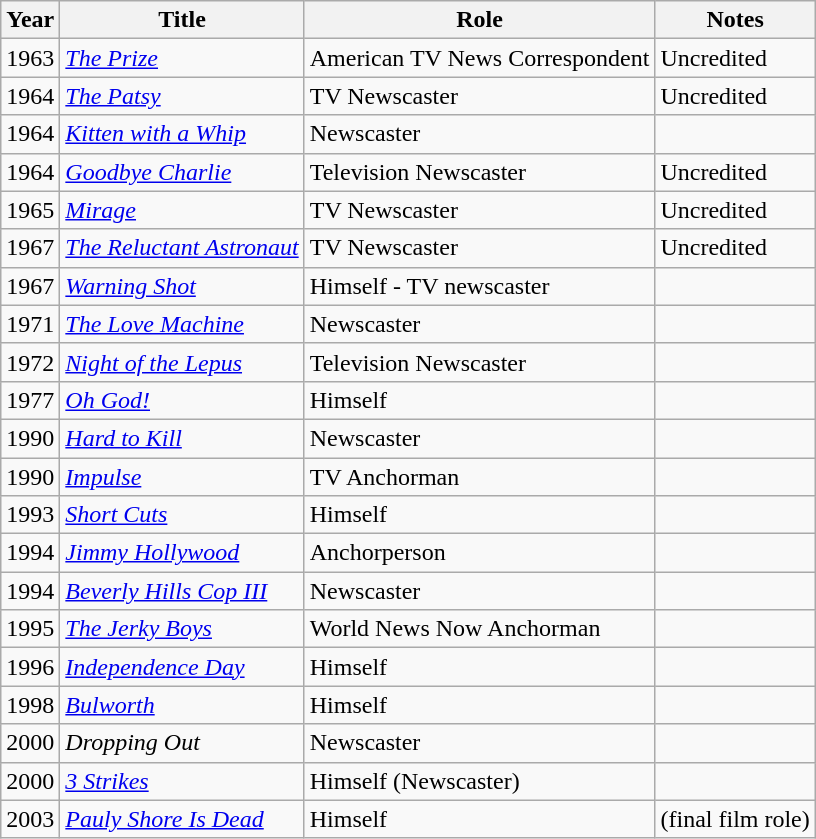<table class="wikitable">
<tr>
<th>Year</th>
<th>Title</th>
<th>Role</th>
<th>Notes</th>
</tr>
<tr>
<td>1963</td>
<td><em><a href='#'>The Prize</a></em></td>
<td>American TV News Correspondent</td>
<td>Uncredited</td>
</tr>
<tr>
<td>1964</td>
<td><em><a href='#'>The Patsy</a></em></td>
<td>TV Newscaster</td>
<td>Uncredited</td>
</tr>
<tr>
<td>1964</td>
<td><em><a href='#'>Kitten with a Whip</a></em></td>
<td>Newscaster</td>
<td></td>
</tr>
<tr>
<td>1964</td>
<td><em><a href='#'>Goodbye Charlie</a></em></td>
<td>Television Newscaster</td>
<td>Uncredited</td>
</tr>
<tr>
<td>1965</td>
<td><em><a href='#'>Mirage</a></em></td>
<td>TV Newscaster</td>
<td>Uncredited</td>
</tr>
<tr>
<td>1967</td>
<td><em><a href='#'>The Reluctant Astronaut</a></em></td>
<td>TV Newscaster</td>
<td>Uncredited</td>
</tr>
<tr>
<td>1967</td>
<td><em><a href='#'>Warning Shot</a></em></td>
<td>Himself - TV newscaster</td>
<td></td>
</tr>
<tr>
<td>1971</td>
<td><em><a href='#'>The Love Machine</a></em></td>
<td>Newscaster</td>
<td></td>
</tr>
<tr>
<td>1972</td>
<td><em><a href='#'>Night of the Lepus</a></em></td>
<td>Television Newscaster</td>
<td></td>
</tr>
<tr>
<td>1977</td>
<td><em><a href='#'>Oh God!</a></em></td>
<td>Himself</td>
<td></td>
</tr>
<tr>
<td>1990</td>
<td><em><a href='#'>Hard to Kill</a></em></td>
<td>Newscaster</td>
<td></td>
</tr>
<tr>
<td>1990</td>
<td><em><a href='#'>Impulse</a></em></td>
<td>TV Anchorman</td>
<td></td>
</tr>
<tr>
<td>1993</td>
<td><em><a href='#'>Short Cuts</a></em></td>
<td>Himself</td>
<td></td>
</tr>
<tr>
<td>1994</td>
<td><em><a href='#'>Jimmy Hollywood</a></em></td>
<td>Anchorperson</td>
<td></td>
</tr>
<tr>
<td>1994</td>
<td><em><a href='#'>Beverly Hills Cop III</a></em></td>
<td>Newscaster</td>
<td></td>
</tr>
<tr>
<td>1995</td>
<td><em><a href='#'>The Jerky Boys</a></em></td>
<td>World News Now Anchorman</td>
<td></td>
</tr>
<tr>
<td>1996</td>
<td><em><a href='#'>Independence Day</a></em></td>
<td>Himself</td>
<td></td>
</tr>
<tr>
<td>1998</td>
<td><em><a href='#'>Bulworth</a></em></td>
<td>Himself</td>
<td></td>
</tr>
<tr>
<td>2000</td>
<td><em>Dropping Out</em></td>
<td>Newscaster</td>
<td></td>
</tr>
<tr>
<td>2000</td>
<td><em><a href='#'>3 Strikes</a></em></td>
<td>Himself (Newscaster)</td>
<td></td>
</tr>
<tr>
<td>2003</td>
<td><em><a href='#'>Pauly Shore Is Dead</a></em></td>
<td>Himself</td>
<td>(final film role)</td>
</tr>
</table>
